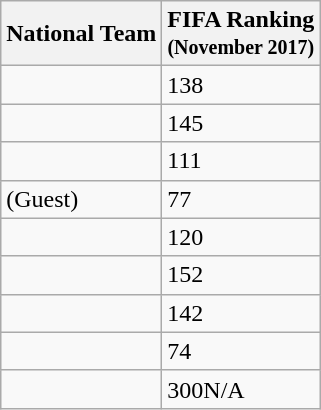<table class="wikitable sortable">
<tr>
<th>National Team</th>
<th>FIFA Ranking<br><small>(November 2017)</small></th>
</tr>
<tr>
<td></td>
<td>138</td>
</tr>
<tr>
<td></td>
<td>145</td>
</tr>
<tr>
<td></td>
<td>111</td>
</tr>
<tr>
<td> (Guest)</td>
<td>77</td>
</tr>
<tr>
<td></td>
<td>120</td>
</tr>
<tr>
<td></td>
<td>152</td>
</tr>
<tr>
<td></td>
<td>142</td>
</tr>
<tr>
<td></td>
<td>74</td>
</tr>
<tr>
<td></td>
<td><span>300</span>N/A</td>
</tr>
</table>
